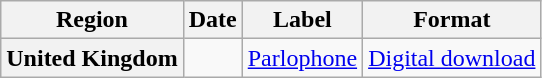<table class="wikitable plainrowheaders">
<tr>
<th>Region</th>
<th>Date</th>
<th>Label</th>
<th>Format</th>
</tr>
<tr>
<th scope="row">United Kingdom</th>
<td></td>
<td><a href='#'>Parlophone</a></td>
<td><a href='#'>Digital download</a></td>
</tr>
</table>
